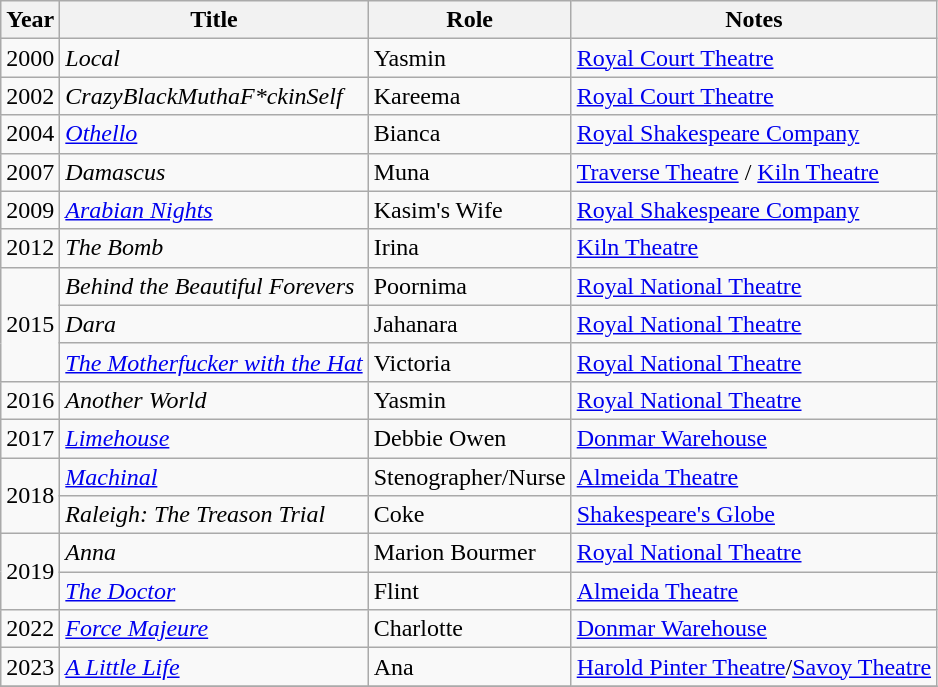<table class="wikitable sortable">
<tr>
<th>Year</th>
<th>Title</th>
<th>Role</th>
<th class="unsortable">Notes</th>
</tr>
<tr>
<td>2000</td>
<td><em>Local</em></td>
<td>Yasmin</td>
<td><a href='#'>Royal Court Theatre</a></td>
</tr>
<tr>
<td>2002</td>
<td><em>CrazyBlackMuthaF*ckinSelf</em></td>
<td>Kareema</td>
<td><a href='#'>Royal Court Theatre</a></td>
</tr>
<tr>
<td>2004</td>
<td><em><a href='#'>Othello</a></em></td>
<td>Bianca</td>
<td><a href='#'>Royal Shakespeare Company</a></td>
</tr>
<tr>
<td>2007</td>
<td><em>Damascus</em></td>
<td>Muna</td>
<td><a href='#'>Traverse Theatre</a> / <a href='#'>Kiln Theatre</a></td>
</tr>
<tr>
<td>2009</td>
<td><em><a href='#'>Arabian Nights</a></em></td>
<td>Kasim's Wife</td>
<td><a href='#'>Royal Shakespeare Company</a></td>
</tr>
<tr>
<td>2012</td>
<td><em>The Bomb</em></td>
<td>Irina</td>
<td><a href='#'>Kiln Theatre</a></td>
</tr>
<tr>
<td rowspan=3>2015</td>
<td><em>Behind the Beautiful Forevers</em></td>
<td>Poornima</td>
<td><a href='#'>Royal National Theatre</a></td>
</tr>
<tr>
<td><em>Dara</em></td>
<td>Jahanara</td>
<td><a href='#'>Royal National Theatre</a></td>
</tr>
<tr>
<td><em><a href='#'>The Motherfucker with the Hat</a></em></td>
<td>Victoria</td>
<td><a href='#'>Royal National Theatre</a></td>
</tr>
<tr>
<td>2016</td>
<td><em>Another World</em></td>
<td>Yasmin</td>
<td><a href='#'>Royal National Theatre</a></td>
</tr>
<tr>
<td>2017</td>
<td><em><a href='#'>Limehouse</a></em></td>
<td>Debbie Owen</td>
<td><a href='#'>Donmar Warehouse</a></td>
</tr>
<tr>
<td rowspan=2>2018</td>
<td><em><a href='#'>Machinal</a></em></td>
<td>Stenographer/Nurse</td>
<td><a href='#'>Almeida Theatre</a></td>
</tr>
<tr>
<td><em>Raleigh: The Treason Trial</em></td>
<td>Coke</td>
<td><a href='#'>Shakespeare's Globe</a></td>
</tr>
<tr>
<td rowspan=2>2019</td>
<td><em>Anna</em></td>
<td>Marion Bourmer</td>
<td><a href='#'>Royal National Theatre</a></td>
</tr>
<tr>
<td><em><a href='#'>The Doctor</a></em></td>
<td>Flint</td>
<td><a href='#'>Almeida Theatre</a></td>
</tr>
<tr>
<td>2022</td>
<td><em><a href='#'>Force Majeure</a></em></td>
<td>Charlotte</td>
<td><a href='#'>Donmar Warehouse</a></td>
</tr>
<tr>
<td>2023</td>
<td><em><a href='#'>A Little Life</a></em></td>
<td>Ana</td>
<td><a href='#'>Harold Pinter Theatre</a>/<a href='#'>Savoy Theatre</a></td>
</tr>
<tr>
</tr>
</table>
